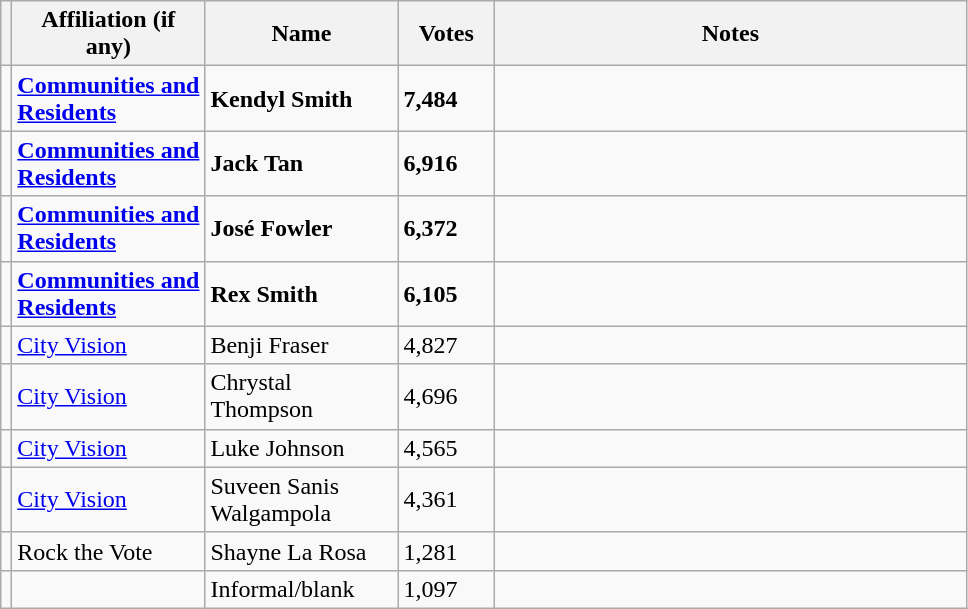<table class="wikitable" style="width:51%;">
<tr>
<th style="width:1%;"></th>
<th style="width:20%;">Affiliation (if any)</th>
<th style="width:20%;">Name</th>
<th style="width:10%;">Votes</th>
<th>Notes</th>
</tr>
<tr>
<td bgcolor=></td>
<td><strong><a href='#'>Communities and Residents</a></strong></td>
<td><strong>Kendyl Smith</strong></td>
<td><strong>7,484</strong></td>
<td></td>
</tr>
<tr>
<td bgcolor=></td>
<td><strong><a href='#'>Communities and Residents</a></strong></td>
<td><strong>Jack Tan</strong></td>
<td><strong>6,916</strong></td>
<td></td>
</tr>
<tr>
<td bgcolor=></td>
<td><strong><a href='#'>Communities and Residents</a></strong></td>
<td><strong>José Fowler</strong></td>
<td><strong>6,372</strong></td>
<td></td>
</tr>
<tr>
<td bgcolor=></td>
<td><strong><a href='#'>Communities and Residents</a></strong></td>
<td><strong>Rex Smith</strong></td>
<td><strong>6,105</strong></td>
<td></td>
</tr>
<tr>
<td bgcolor=></td>
<td><a href='#'>City Vision</a></td>
<td>Benji Fraser</td>
<td>4,827</td>
<td></td>
</tr>
<tr>
<td bgcolor=></td>
<td><a href='#'>City Vision</a></td>
<td>Chrystal Thompson</td>
<td>4,696</td>
<td></td>
</tr>
<tr>
<td bgcolor=></td>
<td><a href='#'>City Vision</a></td>
<td>Luke Johnson</td>
<td>4,565</td>
<td></td>
</tr>
<tr>
<td bgcolor=></td>
<td><a href='#'>City Vision</a></td>
<td>Suveen Sanis Walgampola</td>
<td>4,361</td>
<td></td>
</tr>
<tr>
<td bgcolor=></td>
<td>Rock the Vote</td>
<td>Shayne La Rosa</td>
<td>1,281</td>
<td></td>
</tr>
<tr>
<td></td>
<td></td>
<td>Informal/blank</td>
<td>1,097</td>
<td></td>
</tr>
</table>
